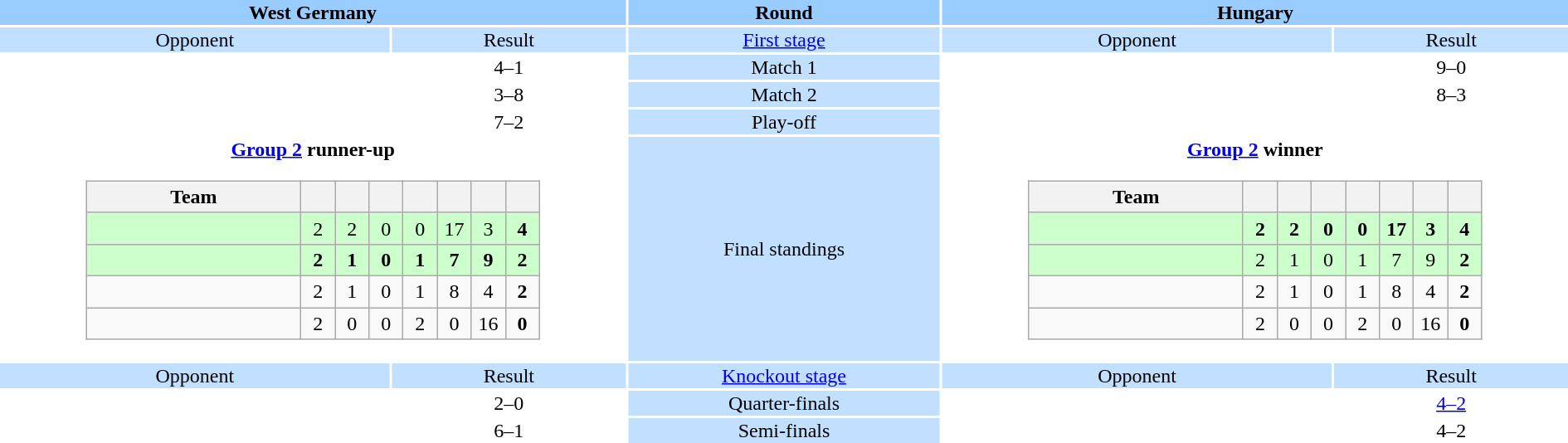<table style="width:100%; text-align:center">
<tr style="background:#99CCFF">
<th colspan="2">West Germany</th>
<th style="width:20%">Round</th>
<th colspan="2">Hungary</th>
</tr>
<tr style="vertical-align:top; background:#C1E0FF">
<td style="width:25%">Opponent</td>
<td style="width:15%">Result</td>
<td><a href='#'>First stage</a></td>
<td style="width:25%">Opponent</td>
<td style="width:15%">Result</td>
</tr>
<tr>
<td align="left"></td>
<td>4–1</td>
<td style="background:#C1E0FF">Match 1</td>
<td align="left"></td>
<td>9–0</td>
</tr>
<tr>
<td align="left"></td>
<td>3–8</td>
<td style="background:#C1E0FF">Match 2</td>
<td align="left"></td>
<td>8–3</td>
</tr>
<tr>
<td align="left"></td>
<td>7–2</td>
<td style="background:#C1E0FF">Play-off</td>
<td colspan="2"></td>
</tr>
<tr>
<td colspan="2" style="text-align:center"><strong><a href='#'>Group 2</a> runner-up</strong><br><table class="wikitable" style="text-align:center; margin-left:auto; margin-right:auto; border:none;">
<tr>
<th width=165>Team</th>
<th width=20></th>
<th width=20></th>
<th width=20></th>
<th width=20></th>
<th width=20></th>
<th width=20></th>
<th width=20></th>
</tr>
<tr style="background:#CCFFCC">
<td align="left"></td>
<td>2</td>
<td>2</td>
<td>0</td>
<td>0</td>
<td>17</td>
<td>3</td>
<td><strong>4</strong></td>
</tr>
<tr style="background:#CCFFCC">
<td align="left"><strong></strong></td>
<td><strong>2</strong></td>
<td><strong>1</strong></td>
<td><strong>0</strong></td>
<td><strong>1</strong></td>
<td><strong>7</strong></td>
<td><strong>9</strong></td>
<td><strong>2</strong></td>
</tr>
<tr>
<td align="left"></td>
<td>2</td>
<td>1</td>
<td>0</td>
<td>1</td>
<td>8</td>
<td>4</td>
<td><strong>2</strong></td>
</tr>
<tr>
<td align="left"></td>
<td>2</td>
<td>0</td>
<td>0</td>
<td>2</td>
<td>0</td>
<td>16</td>
<td><strong>0</strong></td>
</tr>
</table>
</td>
<td style="background:#C1E0FF">Final standings</td>
<td colspan="2" style="text-align:center"><strong><a href='#'>Group 2</a> winner</strong><br><table class="wikitable" style="text-align:center;margin-left:auto;margin-right:auto;border:none">
<tr>
<th width=165>Team</th>
<th width=20></th>
<th width=20></th>
<th width=20></th>
<th width=20></th>
<th width=20></th>
<th width=20></th>
<th width=20></th>
</tr>
<tr style="background:#CCFFCC;">
<td align="left"><strong></strong></td>
<td><strong>2</strong></td>
<td><strong>2</strong></td>
<td><strong>0</strong></td>
<td><strong>0</strong></td>
<td><strong>17</strong></td>
<td><strong>3</strong></td>
<td><strong>4</strong></td>
</tr>
<tr style="background:#CCFFCC;">
<td align="left"></td>
<td>2</td>
<td>1</td>
<td>0</td>
<td>1</td>
<td>7</td>
<td>9</td>
<td><strong>2</strong></td>
</tr>
<tr>
<td align="left"></td>
<td>2</td>
<td>1</td>
<td>0</td>
<td>1</td>
<td>8</td>
<td>4</td>
<td><strong>2</strong></td>
</tr>
<tr>
<td align="left"></td>
<td>2</td>
<td>0</td>
<td>0</td>
<td>2</td>
<td>0</td>
<td>16</td>
<td><strong>0</strong></td>
</tr>
</table>
</td>
</tr>
<tr style="vertical-align:top; background:#C1E0FF">
<td>Opponent</td>
<td>Result</td>
<td><a href='#'>Knockout stage</a></td>
<td>Opponent</td>
<td>Result</td>
</tr>
<tr>
<td align="left"></td>
<td>2–0</td>
<td style="background:#C1E0FF">Quarter-finals</td>
<td align="left"></td>
<td><a href='#'>4–2</a></td>
</tr>
<tr>
<td align="left"></td>
<td>6–1</td>
<td style="background:#C1E0FF">Semi-finals</td>
<td align="left"></td>
<td>4–2 </td>
</tr>
</table>
